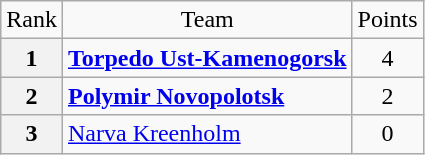<table class="wikitable" style="text-align: center;">
<tr>
<td>Rank</td>
<td>Team</td>
<td>Points</td>
</tr>
<tr>
<th>1</th>
<td style="text-align: left;"> <strong><a href='#'>Torpedo Ust-Kamenogorsk</a></strong></td>
<td>4</td>
</tr>
<tr>
<th>2</th>
<td style="text-align: left;"> <strong><a href='#'>Polymir Novopolotsk</a></strong></td>
<td>2</td>
</tr>
<tr>
<th>3</th>
<td style="text-align: left;"> <a href='#'>Narva Kreenholm</a></td>
<td>0</td>
</tr>
</table>
